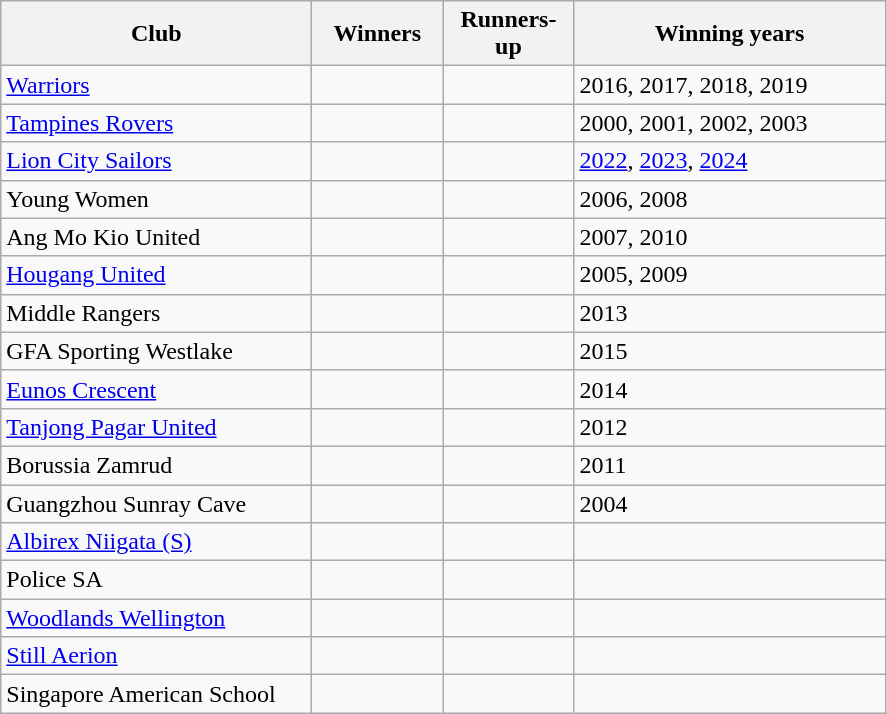<table class="wikitable">
<tr>
<th style="width:200px;">Club</th>
<th style="width:80px;">Winners</th>
<th style="width:80px;">Runners-up</th>
<th style="width:200px;">Winning years</th>
</tr>
<tr>
<td><a href='#'>Warriors</a></td>
<td></td>
<td></td>
<td>2016, 2017, 2018, 2019</td>
</tr>
<tr>
<td><a href='#'>Tampines Rovers</a></td>
<td></td>
<td></td>
<td>2000, 2001, 2002, 2003</td>
</tr>
<tr>
<td><a href='#'>Lion City Sailors</a></td>
<td></td>
<td></td>
<td><a href='#'>2022</a>,  <a href='#'>2023</a>, <a href='#'>2024</a></td>
</tr>
<tr>
<td>Young Women</td>
<td></td>
<td></td>
<td>2006, 2008</td>
</tr>
<tr>
<td>Ang Mo Kio United</td>
<td></td>
<td></td>
<td>2007, 2010</td>
</tr>
<tr>
<td><a href='#'>Hougang United</a></td>
<td></td>
<td></td>
<td>2005, 2009</td>
</tr>
<tr>
<td>Middle Rangers</td>
<td></td>
<td></td>
<td>2013</td>
</tr>
<tr>
<td>GFA Sporting Westlake</td>
<td></td>
<td></td>
<td>2015</td>
</tr>
<tr>
<td><a href='#'>Eunos Crescent</a></td>
<td></td>
<td></td>
<td>2014</td>
</tr>
<tr>
<td><a href='#'>Tanjong Pagar United</a></td>
<td></td>
<td></td>
<td>2012</td>
</tr>
<tr>
<td>Borussia Zamrud</td>
<td></td>
<td></td>
<td>2011</td>
</tr>
<tr>
<td>Guangzhou Sunray Cave</td>
<td></td>
<td></td>
<td>2004</td>
</tr>
<tr>
<td><a href='#'>Albirex Niigata (S)</a></td>
<td></td>
<td></td>
<td></td>
</tr>
<tr>
<td>Police SA</td>
<td></td>
<td></td>
<td></td>
</tr>
<tr>
<td><a href='#'>Woodlands Wellington</a></td>
<td></td>
<td></td>
<td></td>
</tr>
<tr>
<td><a href='#'>Still Aerion</a></td>
<td></td>
<td></td>
<td></td>
</tr>
<tr>
<td>Singapore American School</td>
<td></td>
<td></td>
<td></td>
</tr>
</table>
